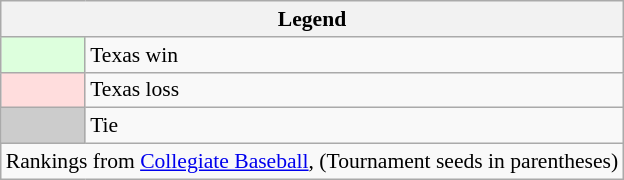<table class="wikitable" style="font-size:90%">
<tr>
<th colspan="2">Legend</th>
</tr>
<tr>
<td bgcolor="#ddffdd"> </td>
<td>Texas win</td>
</tr>
<tr>
<td bgcolor="#ffdddd"> </td>
<td>Texas loss</td>
</tr>
<tr>
<td bgcolor="#cccccc"> </td>
<td>Tie</td>
</tr>
<tr>
<td colspan=2>Rankings from <a href='#'>Collegiate Baseball</a>, (Tournament seeds in parentheses)</td>
</tr>
</table>
